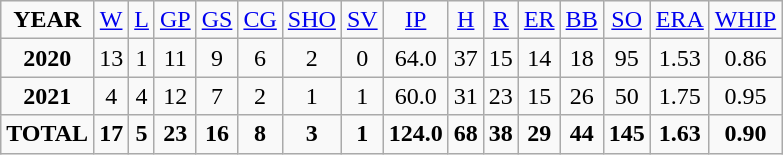<table class="wikitable">
<tr align=center>
<td><strong>YEAR</strong></td>
<td><a href='#'>W</a></td>
<td><a href='#'>L</a></td>
<td><a href='#'>GP</a></td>
<td><a href='#'>GS</a></td>
<td><a href='#'>CG</a></td>
<td><a href='#'>SHO</a></td>
<td><a href='#'>SV</a></td>
<td><a href='#'>IP</a></td>
<td><a href='#'>H</a></td>
<td><a href='#'>R</a></td>
<td><a href='#'>ER</a></td>
<td><a href='#'>BB</a></td>
<td><a href='#'>SO</a></td>
<td><a href='#'>ERA</a></td>
<td><a href='#'>WHIP</a></td>
</tr>
<tr align=center>
<td><strong>2020</strong></td>
<td>13</td>
<td>1</td>
<td>11</td>
<td>9</td>
<td>6</td>
<td>2</td>
<td>0</td>
<td>64.0</td>
<td>37</td>
<td>15</td>
<td>14</td>
<td>18</td>
<td>95</td>
<td>1.53</td>
<td>0.86</td>
</tr>
<tr align=center>
<td><strong>2021</strong></td>
<td>4</td>
<td>4</td>
<td>12</td>
<td>7</td>
<td>2</td>
<td>1</td>
<td>1</td>
<td>60.0</td>
<td>31</td>
<td>23</td>
<td>15</td>
<td>26</td>
<td>50</td>
<td>1.75</td>
<td>0.95</td>
</tr>
<tr align=center>
<td><strong>TOTAL</strong></td>
<td><strong>17</strong></td>
<td><strong>5</strong></td>
<td><strong>23</strong></td>
<td><strong>16</strong></td>
<td><strong>8</strong></td>
<td><strong>3</strong></td>
<td><strong>1</strong></td>
<td><strong>124.0</strong></td>
<td><strong>68</strong></td>
<td><strong>38</strong></td>
<td><strong>29</strong></td>
<td><strong>44</strong></td>
<td><strong>145</strong></td>
<td><strong>1.63</strong></td>
<td><strong>0.90</strong></td>
</tr>
</table>
